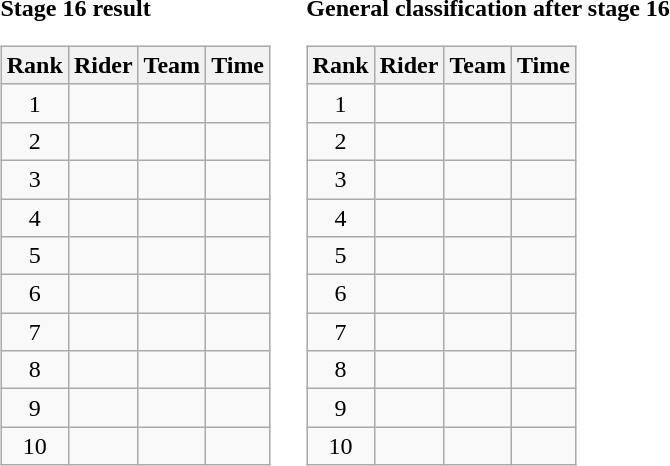<table>
<tr>
<td><strong>Stage 16 result</strong><br><table class="wikitable">
<tr>
<th scope="col">Rank</th>
<th scope="col">Rider</th>
<th scope="col">Team</th>
<th scope="col">Time</th>
</tr>
<tr>
<td style="text-align:center;">1</td>
<td> </td>
<td></td>
<td style="text-align:right;"></td>
</tr>
<tr>
<td style="text-align:center;">2</td>
<td></td>
<td></td>
<td style="text-align:right;"></td>
</tr>
<tr>
<td style="text-align:center;">3</td>
<td></td>
<td></td>
<td style="text-align:right;"></td>
</tr>
<tr>
<td style="text-align:center;">4</td>
<td></td>
<td></td>
<td style="text-align:right;"></td>
</tr>
<tr>
<td style="text-align:center;">5</td>
<td></td>
<td></td>
<td style="text-align:right;"></td>
</tr>
<tr>
<td style="text-align:center;">6</td>
<td></td>
<td></td>
<td style="text-align:right;"></td>
</tr>
<tr>
<td style="text-align:center;">7</td>
<td></td>
<td></td>
<td style="text-align:right;"></td>
</tr>
<tr>
<td style="text-align:center;">8</td>
<td></td>
<td></td>
<td style="text-align:right;"></td>
</tr>
<tr>
<td style="text-align:center;">9</td>
<td></td>
<td></td>
<td style="text-align:right;"></td>
</tr>
<tr>
<td style="text-align:center;">10</td>
<td></td>
<td></td>
<td style="text-align:right;"></td>
</tr>
</table>
</td>
<td></td>
<td><strong>General classification after stage 16</strong><br><table class="wikitable">
<tr>
<th scope="col">Rank</th>
<th scope="col">Rider</th>
<th scope="col">Team</th>
<th scope="col">Time</th>
</tr>
<tr>
<td style="text-align:center;">1</td>
<td> </td>
<td></td>
<td style="text-align:right;"></td>
</tr>
<tr>
<td style="text-align:center;">2</td>
<td></td>
<td></td>
<td style="text-align:right;"></td>
</tr>
<tr>
<td style="text-align:center;">3</td>
<td> </td>
<td></td>
<td style="text-align:right;"></td>
</tr>
<tr>
<td style="text-align:center;">4</td>
<td> </td>
<td></td>
<td style="text-align:right;"></td>
</tr>
<tr>
<td style="text-align:center;">5</td>
<td> </td>
<td></td>
<td style="text-align:right;"></td>
</tr>
<tr>
<td style="text-align:center;">6</td>
<td></td>
<td></td>
<td style="text-align:right;"></td>
</tr>
<tr>
<td style="text-align:center;">7</td>
<td></td>
<td></td>
<td style="text-align:right;"></td>
</tr>
<tr>
<td style="text-align:center;">8</td>
<td></td>
<td></td>
<td style="text-align:right;"></td>
</tr>
<tr>
<td style="text-align:center;">9</td>
<td></td>
<td></td>
<td style="text-align:right;"></td>
</tr>
<tr>
<td style="text-align:center;">10</td>
<td></td>
<td></td>
<td style="text-align:right;"></td>
</tr>
</table>
</td>
</tr>
</table>
